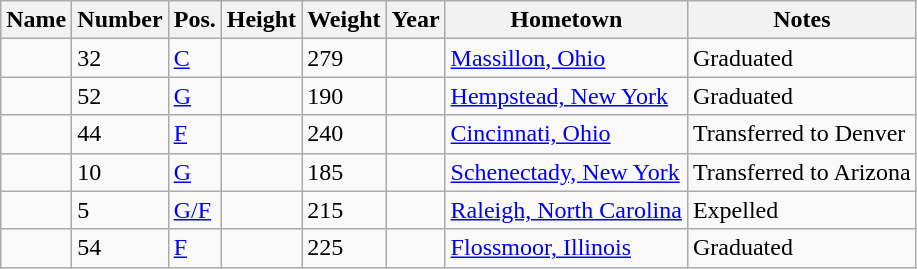<table class="wikitable sortable" border="1">
<tr>
<th>Name</th>
<th>Number</th>
<th>Pos.</th>
<th>Height</th>
<th>Weight</th>
<th>Year</th>
<th>Hometown</th>
<th class="unsortable">Notes</th>
</tr>
<tr>
<td></td>
<td>32</td>
<td><a href='#'>C</a></td>
<td></td>
<td>279</td>
<td></td>
<td><a href='#'>Massillon, Ohio</a></td>
<td>Graduated</td>
</tr>
<tr>
<td></td>
<td>52</td>
<td><a href='#'>G</a></td>
<td></td>
<td>190</td>
<td></td>
<td><a href='#'>Hempstead, New York</a></td>
<td>Graduated</td>
</tr>
<tr>
<td></td>
<td>44</td>
<td><a href='#'>F</a></td>
<td></td>
<td>240</td>
<td></td>
<td><a href='#'>Cincinnati, Ohio</a></td>
<td>Transferred to Denver</td>
</tr>
<tr>
<td></td>
<td>10</td>
<td><a href='#'>G</a></td>
<td></td>
<td>185</td>
<td></td>
<td><a href='#'>Schenectady, New York</a></td>
<td>Transferred to Arizona</td>
</tr>
<tr>
<td></td>
<td>5</td>
<td><a href='#'>G/F</a></td>
<td></td>
<td>215</td>
<td></td>
<td><a href='#'>Raleigh, North Carolina</a></td>
<td>Expelled</td>
</tr>
<tr>
<td></td>
<td>54</td>
<td><a href='#'>F</a></td>
<td></td>
<td>225</td>
<td></td>
<td><a href='#'>Flossmoor, Illinois</a></td>
<td>Graduated</td>
</tr>
</table>
